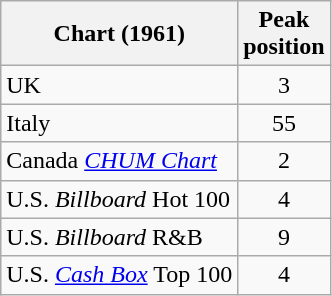<table class="wikitable sortable">
<tr>
<th align="center">Chart (1961)</th>
<th align="center">Peak<br>position</th>
</tr>
<tr>
<td>UK </td>
<td align="center">3</td>
</tr>
<tr>
<td>Italy</td>
<td align="center">55</td>
</tr>
<tr>
<td>Canada <em><a href='#'>CHUM Chart</a></em></td>
<td align="center">2</td>
</tr>
<tr>
<td>U.S. <em>Billboard</em> Hot 100</td>
<td align="center">4</td>
</tr>
<tr>
<td>U.S. <em>Billboard</em> R&B</td>
<td align="center">9</td>
</tr>
<tr>
<td>U.S. <a href='#'><em>Cash Box</em></a> Top 100</td>
<td align="center">4</td>
</tr>
</table>
